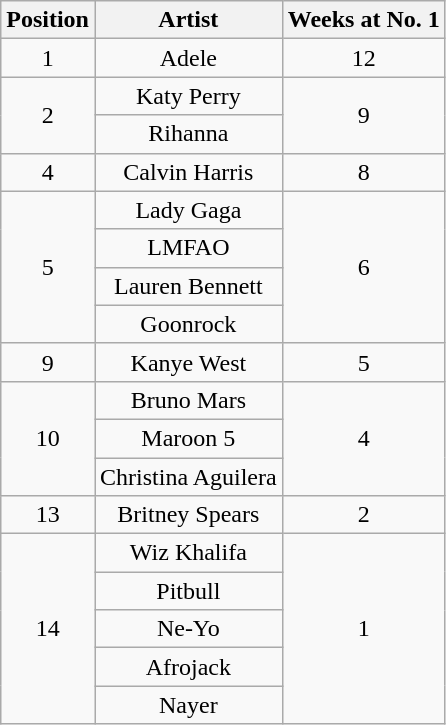<table class="wikitable plainrowheaders" style="text-align:center;">
<tr>
<th>Position</th>
<th>Artist</th>
<th>Weeks at No. 1</th>
</tr>
<tr>
<td>1</td>
<td>Adele</td>
<td>12</td>
</tr>
<tr>
<td rowspan=2>2</td>
<td>Katy Perry</td>
<td rowspan=2>9</td>
</tr>
<tr>
<td>Rihanna</td>
</tr>
<tr>
<td>4</td>
<td>Calvin Harris</td>
<td>8</td>
</tr>
<tr>
<td rowspan=4>5</td>
<td>Lady Gaga</td>
<td rowspan=4>6</td>
</tr>
<tr>
<td>LMFAO</td>
</tr>
<tr>
<td>Lauren Bennett</td>
</tr>
<tr>
<td>Goonrock</td>
</tr>
<tr>
<td>9</td>
<td>Kanye West</td>
<td>5</td>
</tr>
<tr>
<td rowspan=3>10</td>
<td>Bruno Mars</td>
<td rowspan=3>4</td>
</tr>
<tr>
<td>Maroon 5</td>
</tr>
<tr>
<td>Christina Aguilera</td>
</tr>
<tr>
<td>13</td>
<td>Britney Spears</td>
<td>2</td>
</tr>
<tr>
<td rowspan=5>14</td>
<td>Wiz Khalifa</td>
<td rowspan=5>1</td>
</tr>
<tr>
<td>Pitbull</td>
</tr>
<tr>
<td>Ne-Yo</td>
</tr>
<tr>
<td>Afrojack</td>
</tr>
<tr>
<td>Nayer</td>
</tr>
</table>
